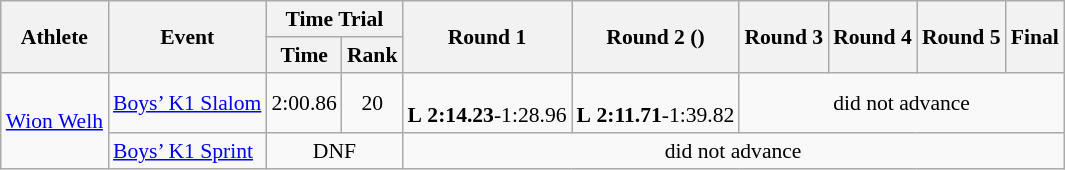<table class="wikitable" border="1" style="font-size:90%">
<tr>
<th rowspan=2>Athlete</th>
<th rowspan=2>Event</th>
<th colspan=2>Time Trial</th>
<th rowspan=2>Round 1</th>
<th rowspan=2>Round 2 ()</th>
<th rowspan=2>Round 3</th>
<th rowspan=2>Round 4</th>
<th rowspan=2>Round 5</th>
<th rowspan=2>Final</th>
</tr>
<tr>
<th>Time</th>
<th>Rank</th>
</tr>
<tr>
<td rowspan=2><a href='#'>Wion Welh</a></td>
<td><a href='#'>Boys’ K1 Slalom</a></td>
<td align=center>2:00.86</td>
<td align=center>20</td>
<td align=center><br><strong>L</strong> <strong>2:14.23</strong>-1:28.96</td>
<td align=center><br><strong>L</strong> <strong>2:11.71</strong>-1:39.82</td>
<td align=center colspan=4>did not advance</td>
</tr>
<tr>
<td><a href='#'>Boys’ K1 Sprint</a></td>
<td align=center colspan=2>DNF</td>
<td align=center colspan=6>did not advance</td>
</tr>
</table>
